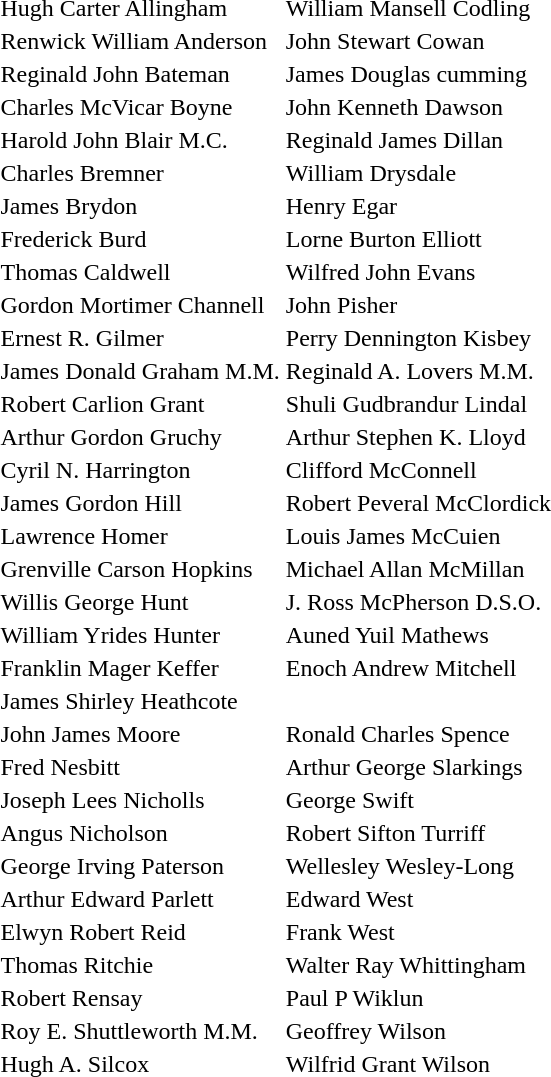<table>
<tr>
<td>Hugh Carter Allingham</td>
<td>William Mansell Codling</td>
</tr>
<tr>
<td>Renwick William Anderson</td>
<td>John Stewart Cowan</td>
</tr>
<tr>
<td>Reginald John Bateman</td>
<td>James Douglas cumming</td>
</tr>
<tr>
<td>Charles McVicar Boyne</td>
<td>John Kenneth Dawson</td>
</tr>
<tr>
<td>Harold John Blair M.C.</td>
<td>Reginald James Dillan</td>
</tr>
<tr>
<td>Charles Bremner</td>
<td>William Drysdale</td>
</tr>
<tr>
<td>James Brydon</td>
<td>Henry Egar</td>
</tr>
<tr>
<td>Frederick Burd</td>
<td>Lorne Burton Elliott</td>
</tr>
<tr>
<td>Thomas Caldwell</td>
<td>Wilfred John Evans</td>
</tr>
<tr>
<td>Gordon Mortimer Channell</td>
<td>John Pisher</td>
</tr>
<tr>
<td>Ernest R. Gilmer</td>
<td>Perry Dennington Kisbey</td>
</tr>
<tr>
<td>James Donald Graham M.M.</td>
<td>Reginald A. Lovers M.M.</td>
</tr>
<tr>
<td>Robert Carlion Grant</td>
<td>Shuli Gudbrandur Lindal</td>
</tr>
<tr>
<td>Arthur Gordon Gruchy</td>
<td>Arthur Stephen K. Lloyd</td>
</tr>
<tr>
<td>Cyril N. Harrington</td>
<td>Clifford McConnell</td>
</tr>
<tr>
<td>James Gordon Hill</td>
<td>Robert Peveral McClordick</td>
</tr>
<tr>
<td>Lawrence Homer</td>
<td>Louis James McCuien</td>
</tr>
<tr>
<td>Grenville Carson Hopkins</td>
<td>Michael Allan McMillan</td>
</tr>
<tr>
<td>Willis George Hunt</td>
<td>J. Ross McPherson D.S.O.</td>
</tr>
<tr>
<td>William Yrides Hunter</td>
<td>Auned Yuil Mathews</td>
</tr>
<tr>
<td>Franklin Mager Keffer</td>
<td>Enoch Andrew Mitchell</td>
</tr>
<tr>
<td>James Shirley Heathcote</td>
<td></td>
</tr>
<tr>
<td>John James Moore</td>
<td>Ronald Charles Spence</td>
</tr>
<tr>
<td>Fred Nesbitt</td>
<td>Arthur George Slarkings</td>
</tr>
<tr>
<td>Joseph Lees Nicholls</td>
<td>George Swift</td>
</tr>
<tr>
<td>Angus Nicholson</td>
<td>Robert Sifton Turriff</td>
</tr>
<tr>
<td>George Irving Paterson</td>
<td>Wellesley Wesley-Long</td>
</tr>
<tr>
<td>Arthur Edward Parlett</td>
<td>Edward West</td>
</tr>
<tr>
<td>Elwyn Robert Reid</td>
<td>Frank West</td>
</tr>
<tr>
<td>Thomas Ritchie</td>
<td>Walter Ray Whittingham</td>
</tr>
<tr>
<td>Robert Rensay</td>
<td>Paul P Wiklun</td>
</tr>
<tr>
<td>Roy E. Shuttleworth M.M.</td>
<td>Geoffrey Wilson</td>
</tr>
<tr>
<td>Hugh A. Silcox</td>
<td>Wilfrid Grant Wilson</td>
</tr>
</table>
